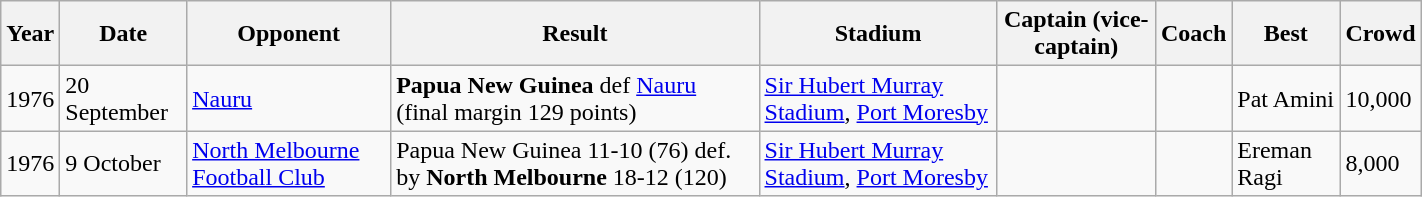<table class="wikitable sortable" style="width: 75%; margin: 0 auto 0 auto;">
<tr>
<th>Year</th>
<th>Date</th>
<th>Opponent</th>
<th>Result</th>
<th>Stadium</th>
<th>Captain (vice-captain)</th>
<th>Coach</th>
<th>Best</th>
<th>Crowd</th>
</tr>
<tr>
<td>1976</td>
<td>20 September</td>
<td><a href='#'>Nauru</a></td>
<td> <strong>Papua New Guinea</strong> def   <a href='#'>Nauru</a> (final margin 129 points)</td>
<td><a href='#'>Sir Hubert Murray Stadium</a>, <a href='#'>Port Moresby</a></td>
<td></td>
<td></td>
<td>Pat Amini</td>
<td>10,000</td>
</tr>
<tr>
<td>1976</td>
<td>9 October</td>
<td><a href='#'>North Melbourne Football Club</a></td>
<td> Papua New Guinea 11-10 (76) def. by  <strong>North Melbourne</strong> 18-12 (120)</td>
<td><a href='#'>Sir Hubert Murray Stadium</a>, <a href='#'>Port Moresby</a></td>
<td></td>
<td></td>
<td>Ereman Ragi</td>
<td>8,000</td>
</tr>
</table>
